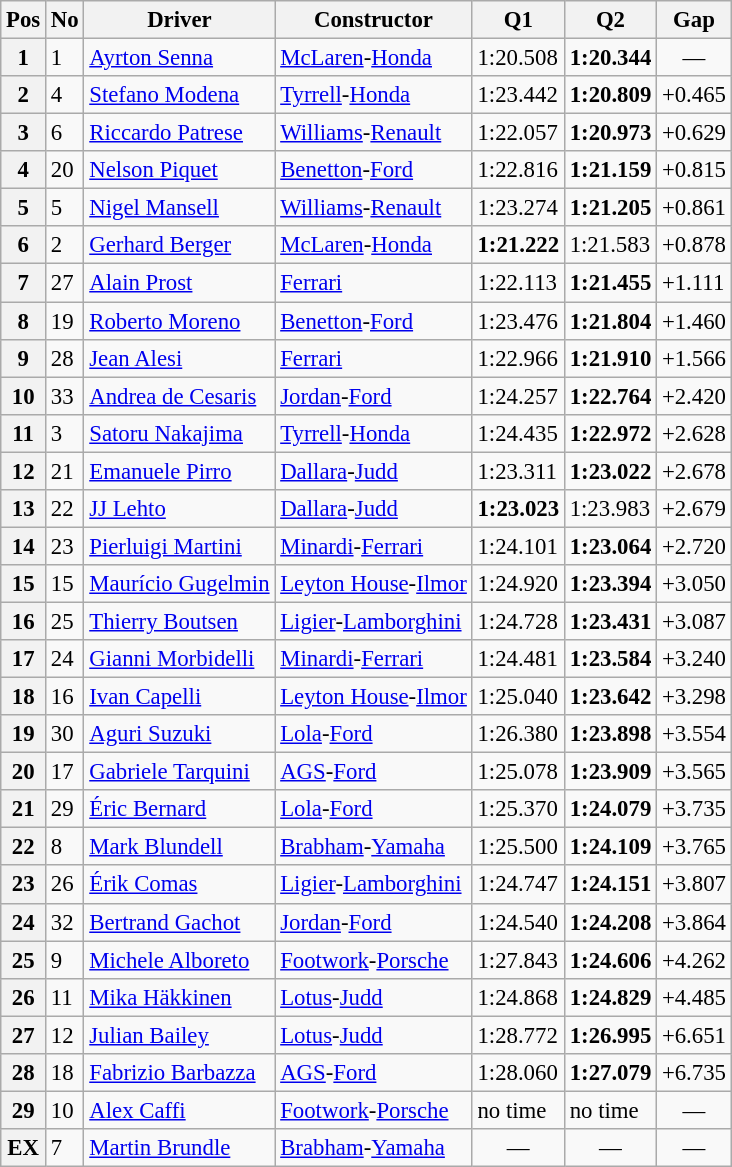<table class="wikitable sortable" style="font-size: 95%;">
<tr>
<th>Pos</th>
<th>No</th>
<th>Driver</th>
<th>Constructor</th>
<th>Q1</th>
<th>Q2</th>
<th>Gap</th>
</tr>
<tr>
<th>1</th>
<td>1</td>
<td> <a href='#'>Ayrton Senna</a></td>
<td><a href='#'>McLaren</a>-<a href='#'>Honda</a></td>
<td>1:20.508</td>
<td><strong>1:20.344</strong></td>
<td align="center">—</td>
</tr>
<tr>
<th>2</th>
<td>4</td>
<td> <a href='#'>Stefano Modena</a></td>
<td><a href='#'>Tyrrell</a>-<a href='#'>Honda</a></td>
<td>1:23.442</td>
<td><strong>1:20.809</strong></td>
<td>+0.465</td>
</tr>
<tr>
<th>3</th>
<td>6</td>
<td> <a href='#'>Riccardo Patrese</a></td>
<td><a href='#'>Williams</a>-<a href='#'>Renault</a></td>
<td>1:22.057</td>
<td><strong>1:20.973</strong></td>
<td>+0.629</td>
</tr>
<tr>
<th>4</th>
<td>20</td>
<td> <a href='#'>Nelson Piquet</a></td>
<td><a href='#'>Benetton</a>-<a href='#'>Ford</a></td>
<td>1:22.816</td>
<td><strong>1:21.159</strong></td>
<td>+0.815</td>
</tr>
<tr>
<th>5</th>
<td>5</td>
<td> <a href='#'>Nigel Mansell</a></td>
<td><a href='#'>Williams</a>-<a href='#'>Renault</a></td>
<td>1:23.274</td>
<td><strong>1:21.205</strong></td>
<td>+0.861</td>
</tr>
<tr>
<th>6</th>
<td>2</td>
<td> <a href='#'>Gerhard Berger</a></td>
<td><a href='#'>McLaren</a>-<a href='#'>Honda</a></td>
<td><strong>1:21.222</strong></td>
<td>1:21.583</td>
<td>+0.878</td>
</tr>
<tr>
<th>7</th>
<td>27</td>
<td> <a href='#'>Alain Prost</a></td>
<td><a href='#'>Ferrari</a></td>
<td>1:22.113</td>
<td><strong>1:21.455</strong></td>
<td>+1.111</td>
</tr>
<tr>
<th>8</th>
<td>19</td>
<td> <a href='#'>Roberto Moreno</a></td>
<td><a href='#'>Benetton</a>-<a href='#'>Ford</a></td>
<td>1:23.476</td>
<td><strong>1:21.804</strong></td>
<td>+1.460</td>
</tr>
<tr>
<th>9</th>
<td>28</td>
<td> <a href='#'>Jean Alesi</a></td>
<td><a href='#'>Ferrari</a></td>
<td>1:22.966</td>
<td><strong>1:21.910</strong></td>
<td>+1.566</td>
</tr>
<tr>
<th>10</th>
<td>33</td>
<td> <a href='#'>Andrea de Cesaris</a></td>
<td><a href='#'>Jordan</a>-<a href='#'>Ford</a></td>
<td>1:24.257</td>
<td><strong>1:22.764</strong></td>
<td>+2.420</td>
</tr>
<tr>
<th>11</th>
<td>3</td>
<td> <a href='#'>Satoru Nakajima</a></td>
<td><a href='#'>Tyrrell</a>-<a href='#'>Honda</a></td>
<td>1:24.435</td>
<td><strong>1:22.972</strong></td>
<td>+2.628</td>
</tr>
<tr>
<th>12</th>
<td>21</td>
<td> <a href='#'>Emanuele Pirro</a></td>
<td><a href='#'>Dallara</a>-<a href='#'>Judd</a></td>
<td>1:23.311</td>
<td><strong>1:23.022</strong></td>
<td>+2.678</td>
</tr>
<tr>
<th>13</th>
<td>22</td>
<td> <a href='#'>JJ Lehto</a></td>
<td><a href='#'>Dallara</a>-<a href='#'>Judd</a></td>
<td><strong>1:23.023</strong></td>
<td>1:23.983</td>
<td>+2.679</td>
</tr>
<tr>
<th>14</th>
<td>23</td>
<td> <a href='#'>Pierluigi Martini</a></td>
<td><a href='#'>Minardi</a>-<a href='#'>Ferrari</a></td>
<td>1:24.101</td>
<td><strong>1:23.064</strong></td>
<td>+2.720</td>
</tr>
<tr>
<th>15</th>
<td>15</td>
<td> <a href='#'>Maurício Gugelmin</a></td>
<td><a href='#'>Leyton House</a>-<a href='#'>Ilmor</a></td>
<td>1:24.920</td>
<td><strong>1:23.394</strong></td>
<td>+3.050</td>
</tr>
<tr>
<th>16</th>
<td>25</td>
<td> <a href='#'>Thierry Boutsen</a></td>
<td><a href='#'>Ligier</a>-<a href='#'>Lamborghini</a></td>
<td>1:24.728</td>
<td><strong>1:23.431</strong></td>
<td>+3.087</td>
</tr>
<tr>
<th>17</th>
<td>24</td>
<td> <a href='#'>Gianni Morbidelli</a></td>
<td><a href='#'>Minardi</a>-<a href='#'>Ferrari</a></td>
<td>1:24.481</td>
<td><strong>1:23.584</strong></td>
<td>+3.240</td>
</tr>
<tr>
<th>18</th>
<td>16</td>
<td> <a href='#'>Ivan Capelli</a></td>
<td><a href='#'>Leyton House</a>-<a href='#'>Ilmor</a></td>
<td>1:25.040</td>
<td><strong>1:23.642</strong></td>
<td>+3.298</td>
</tr>
<tr>
<th>19</th>
<td>30</td>
<td> <a href='#'>Aguri Suzuki</a></td>
<td><a href='#'>Lola</a>-<a href='#'>Ford</a></td>
<td>1:26.380</td>
<td><strong>1:23.898</strong></td>
<td>+3.554</td>
</tr>
<tr>
<th>20</th>
<td>17</td>
<td> <a href='#'>Gabriele Tarquini</a></td>
<td><a href='#'>AGS</a>-<a href='#'>Ford</a></td>
<td>1:25.078</td>
<td><strong>1:23.909</strong></td>
<td>+3.565</td>
</tr>
<tr>
<th>21</th>
<td>29</td>
<td> <a href='#'>Éric Bernard</a></td>
<td><a href='#'>Lola</a>-<a href='#'>Ford</a></td>
<td>1:25.370</td>
<td><strong>1:24.079</strong></td>
<td>+3.735</td>
</tr>
<tr>
<th>22</th>
<td>8</td>
<td> <a href='#'>Mark Blundell</a></td>
<td><a href='#'>Brabham</a>-<a href='#'>Yamaha</a></td>
<td>1:25.500</td>
<td><strong>1:24.109</strong></td>
<td>+3.765</td>
</tr>
<tr>
<th>23</th>
<td>26</td>
<td> <a href='#'>Érik Comas</a></td>
<td><a href='#'>Ligier</a>-<a href='#'>Lamborghini</a></td>
<td>1:24.747</td>
<td><strong>1:24.151</strong></td>
<td>+3.807</td>
</tr>
<tr>
<th>24</th>
<td>32</td>
<td> <a href='#'>Bertrand Gachot</a></td>
<td><a href='#'>Jordan</a>-<a href='#'>Ford</a></td>
<td>1:24.540</td>
<td><strong>1:24.208</strong></td>
<td>+3.864</td>
</tr>
<tr>
<th>25</th>
<td>9</td>
<td> <a href='#'>Michele Alboreto</a></td>
<td><a href='#'>Footwork</a>-<a href='#'>Porsche</a></td>
<td>1:27.843</td>
<td><strong>1:24.606</strong></td>
<td>+4.262</td>
</tr>
<tr>
<th>26</th>
<td>11</td>
<td> <a href='#'>Mika Häkkinen</a></td>
<td><a href='#'>Lotus</a>-<a href='#'>Judd</a></td>
<td>1:24.868</td>
<td><strong>1:24.829</strong></td>
<td>+4.485</td>
</tr>
<tr>
<th>27</th>
<td>12</td>
<td> <a href='#'>Julian Bailey</a></td>
<td><a href='#'>Lotus</a>-<a href='#'>Judd</a></td>
<td>1:28.772</td>
<td><strong>1:26.995</strong></td>
<td>+6.651</td>
</tr>
<tr>
<th>28</th>
<td>18</td>
<td> <a href='#'>Fabrizio Barbazza</a></td>
<td><a href='#'>AGS</a>-<a href='#'>Ford</a></td>
<td>1:28.060</td>
<td><strong>1:27.079</strong></td>
<td>+6.735</td>
</tr>
<tr>
<th>29</th>
<td>10</td>
<td> <a href='#'>Alex Caffi</a></td>
<td><a href='#'>Footwork</a>-<a href='#'>Porsche</a></td>
<td>no time</td>
<td>no time</td>
<td align="center">—</td>
</tr>
<tr>
<th>EX</th>
<td>7</td>
<td> <a href='#'>Martin Brundle</a></td>
<td><a href='#'>Brabham</a>-<a href='#'>Yamaha</a></td>
<td align="center">—</td>
<td align="center">—</td>
<td align="center">—</td>
</tr>
</table>
